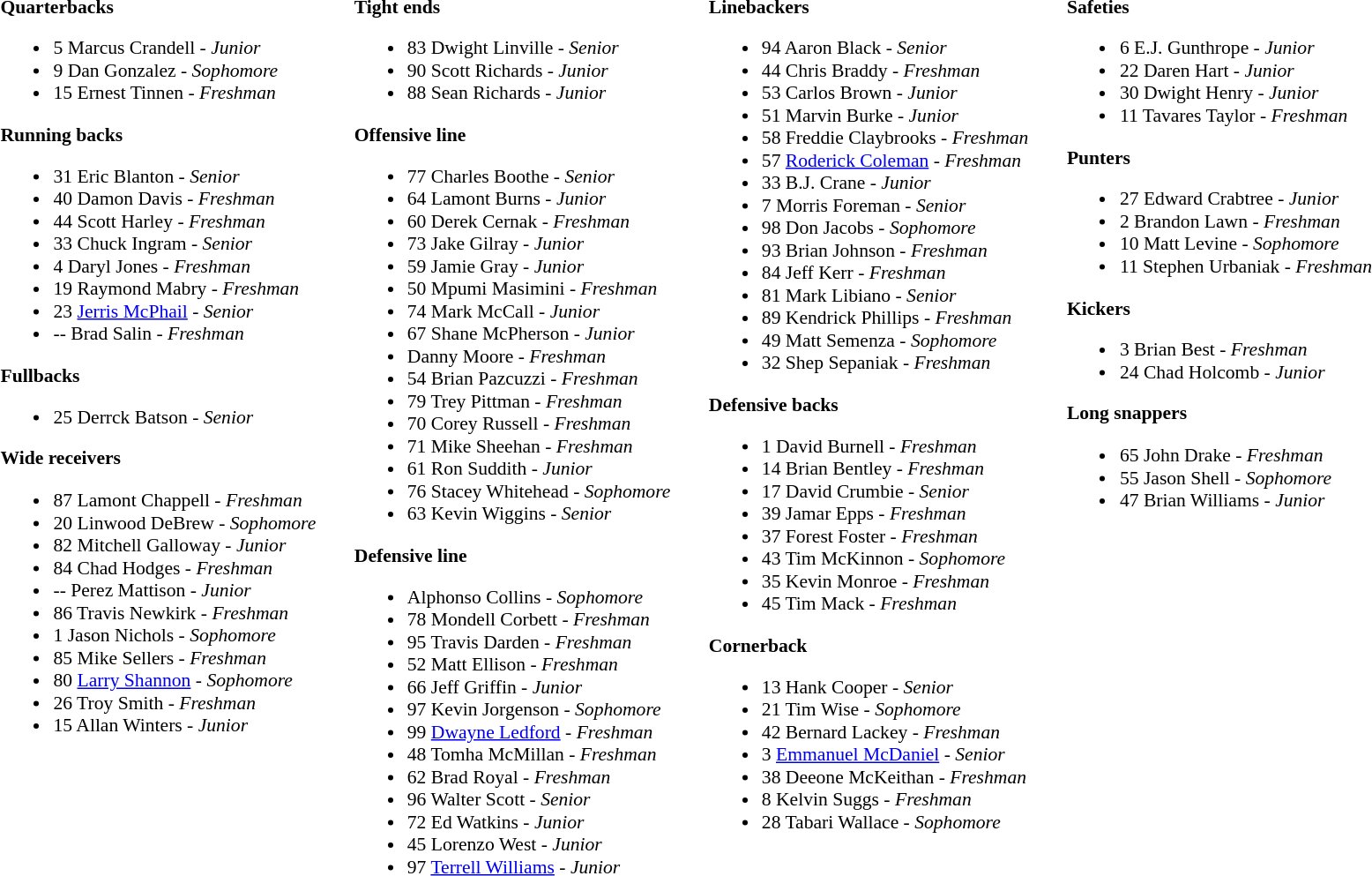<table class="toccolours" style="border-collapse: collapse; font-size:90%;">
<tr>
<td></td>
</tr>
<tr>
<td valign="top"><br><strong>Quarterbacks</strong><ul><li>5   Marcus Crandell - <em>Junior</em></li><li>9   Dan Gonzalez - <em>Sophomore</em></li><li>15  Ernest Tinnen - <em>Freshman</em></li></ul><strong>Running backs</strong><ul><li>31  Eric Blanton - <em>Senior</em></li><li>40  Damon Davis - <em>Freshman</em></li><li>44  Scott Harley - <em>Freshman</em></li><li>33  Chuck Ingram - <em>Senior</em></li><li>4   Daryl Jones - <em>Freshman</em></li><li>19  Raymond Mabry - <em>Freshman</em></li><li>23  <a href='#'>Jerris McPhail</a> - <em>Senior</em></li><li>--  Brad Salin - <em>Freshman</em></li></ul><strong>Fullbacks</strong><ul><li>25  Derrck Batson - <em>Senior</em></li></ul><strong>Wide receivers</strong><ul><li>87  Lamont Chappell - <em>Freshman</em></li><li>20  Linwood DeBrew - <em>Sophomore</em></li><li>82  Mitchell Galloway - <em>Junior</em></li><li>84  Chad Hodges - <em>Freshman</em></li><li>--  Perez Mattison - <em>Junior</em></li><li>86  Travis Newkirk - <em>Freshman</em></li><li>1   Jason Nichols - <em>Sophomore</em></li><li>85  Mike Sellers - <em>Freshman</em></li><li>80  <a href='#'>Larry Shannon</a> - <em>Sophomore</em></li><li>26  Troy Smith - <em>Freshman</em></li><li>15  Allan Winters - <em>Junior</em></li></ul></td>
<td width="25"> </td>
<td valign="top"><br><strong>Tight ends</strong><ul><li>83  Dwight Linville - <em>Senior</em></li><li>90  Scott Richards - <em>Junior</em></li><li>88  Sean Richards - <em>Junior</em></li></ul><strong>Offensive line</strong><ul><li>77  Charles Boothe - <em>Senior</em></li><li>64  Lamont Burns - <em>Junior</em></li><li>60  Derek Cernak - <em>Freshman</em></li><li>73  Jake Gilray - <em>Junior</em></li><li>59  Jamie Gray - <em>Junior</em></li><li>50  Mpumi Masimini - <em>Freshman</em></li><li>74  Mark McCall - <em>Junior</em></li><li>67  Shane McPherson - <em>Junior</em></li><li>Danny Moore - <em>Freshman</em></li><li>54  Brian Pazcuzzi - <em>Freshman</em></li><li>79  Trey Pittman - <em>Freshman</em></li><li>70  Corey Russell - <em>Freshman</em></li><li>71  Mike Sheehan - <em>Freshman</em></li><li>61  Ron Suddith - <em>Junior</em></li><li>76  Stacey Whitehead - <em>Sophomore</em></li><li>63  Kevin Wiggins - <em>Senior</em></li></ul><strong>Defensive line</strong><ul><li>Alphonso Collins - <em>Sophomore</em></li><li>78  Mondell Corbett - <em>Freshman</em></li><li>95  Travis Darden - <em>Freshman</em></li><li>52  Matt Ellison - <em>Freshman</em></li><li>66  Jeff Griffin - <em>Junior</em></li><li>97  Kevin Jorgenson - <em>Sophomore</em></li><li>99  <a href='#'>Dwayne Ledford</a> - <em>Freshman</em></li><li>48  Tomha McMillan - <em>Freshman</em></li><li>62  Brad Royal - <em>Freshman</em></li><li>96  Walter Scott - <em>Senior</em></li><li>72  Ed Watkins - <em>Junior</em></li><li>45  Lorenzo West - <em>Junior</em></li><li>97  <a href='#'>Terrell Williams</a> - <em>Junior</em></li></ul></td>
<td width="25"> </td>
<td valign="top"><br><strong>Linebackers</strong><ul><li>94  Aaron Black - <em>Senior</em></li><li>44  Chris Braddy - <em>Freshman</em></li><li>53  Carlos Brown - <em>Junior</em></li><li>51  Marvin Burke - <em>Junior</em></li><li>58  Freddie Claybrooks - <em>Freshman</em></li><li>57  <a href='#'>Roderick Coleman</a> - <em>Freshman</em></li><li>33  B.J. Crane - <em>Junior</em></li><li>7   Morris Foreman - <em>Senior</em></li><li>98  Don Jacobs - <em>Sophomore</em></li><li>93  Brian Johnson - <em>Freshman</em></li><li>84  Jeff Kerr - <em>Freshman</em></li><li>81  Mark Libiano - <em>Senior</em></li><li>89  Kendrick Phillips - <em>Freshman</em></li><li>49  Matt Semenza - <em>Sophomore</em></li><li>32  Shep Sepaniak - <em>Freshman</em></li></ul><strong>Defensive backs</strong><ul><li>1   David Burnell - <em>Freshman</em></li><li>14  Brian Bentley - <em>Freshman</em></li><li>17  David Crumbie - <em>Senior</em></li><li>39  Jamar Epps - <em>Freshman</em></li><li>37  Forest Foster - <em>Freshman</em></li><li>43  Tim McKinnon - <em>Sophomore</em></li><li>35  Kevin Monroe - <em>Freshman</em></li><li>45  Tim Mack     - <em> Freshman</em></li></ul><strong>Cornerback</strong><ul><li>13  Hank Cooper - <em>Senior</em></li><li>21  Tim Wise - <em>Sophomore</em></li><li>42  Bernard Lackey - <em>Freshman</em></li><li>3   <a href='#'>Emmanuel McDaniel</a> - <em>Senior</em></li><li>38  Deeone McKeithan - <em>Freshman</em></li><li>8   Kelvin Suggs - <em>Freshman</em></li><li>28  Tabari Wallace - <em>Sophomore</em></li></ul></td>
<td width="25"> </td>
<td valign="top"><br><strong>Safeties</strong><ul><li>6   E.J. Gunthrope - <em>Junior</em></li><li>22  Daren Hart - <em>Junior</em></li><li>30  Dwight Henry - <em>Junior</em></li><li>11  Tavares Taylor - <em>Freshman</em></li></ul><strong>Punters</strong><ul><li>27  Edward Crabtree - <em>Junior</em></li><li>2   Brandon Lawn - <em>Freshman</em></li><li>10  Matt Levine - <em>Sophomore</em></li><li>11  Stephen Urbaniak - <em>Freshman</em></li></ul><strong>Kickers</strong><ul><li>3   Brian Best - <em>Freshman</em></li><li>24  Chad Holcomb - <em>Junior</em></li></ul><strong>Long snappers</strong><ul><li>65  John Drake - <em>Freshman</em></li><li>55  Jason Shell - <em>Sophomore</em></li><li>47  Brian Williams - <em>Junior</em></li></ul></td>
</tr>
<tr>
<td></td>
</tr>
</table>
